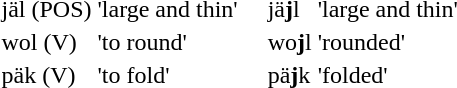<table ->
<tr>
<td>jäl (POS)</td>
<td>'large and thin'</td>
<td></td>
<td></td>
<td></td>
<td></td>
<td>jä<strong>j</strong>l</td>
<td>'large and thin'</td>
</tr>
<tr>
<td>wol (V)</td>
<td>'to round'</td>
<td></td>
<td></td>
<td></td>
<td></td>
<td>wo<strong>j</strong>l</td>
<td>'rounded'</td>
</tr>
<tr>
<td>päk (V)</td>
<td>'to fold'</td>
<td></td>
<td></td>
<td></td>
<td></td>
<td>pä<strong>j</strong>k</td>
<td>'folded'</td>
</tr>
</table>
